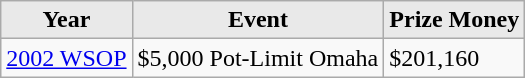<table class="wikitable">
<tr>
<th style="background: #E9E9E9;">Year</th>
<th style="background: #E9E9E9;">Event</th>
<th style="background: #E9E9E9;">Prize Money</th>
</tr>
<tr>
<td><a href='#'>2002 WSOP</a></td>
<td>$5,000 Pot-Limit Omaha</td>
<td>$201,160</td>
</tr>
</table>
